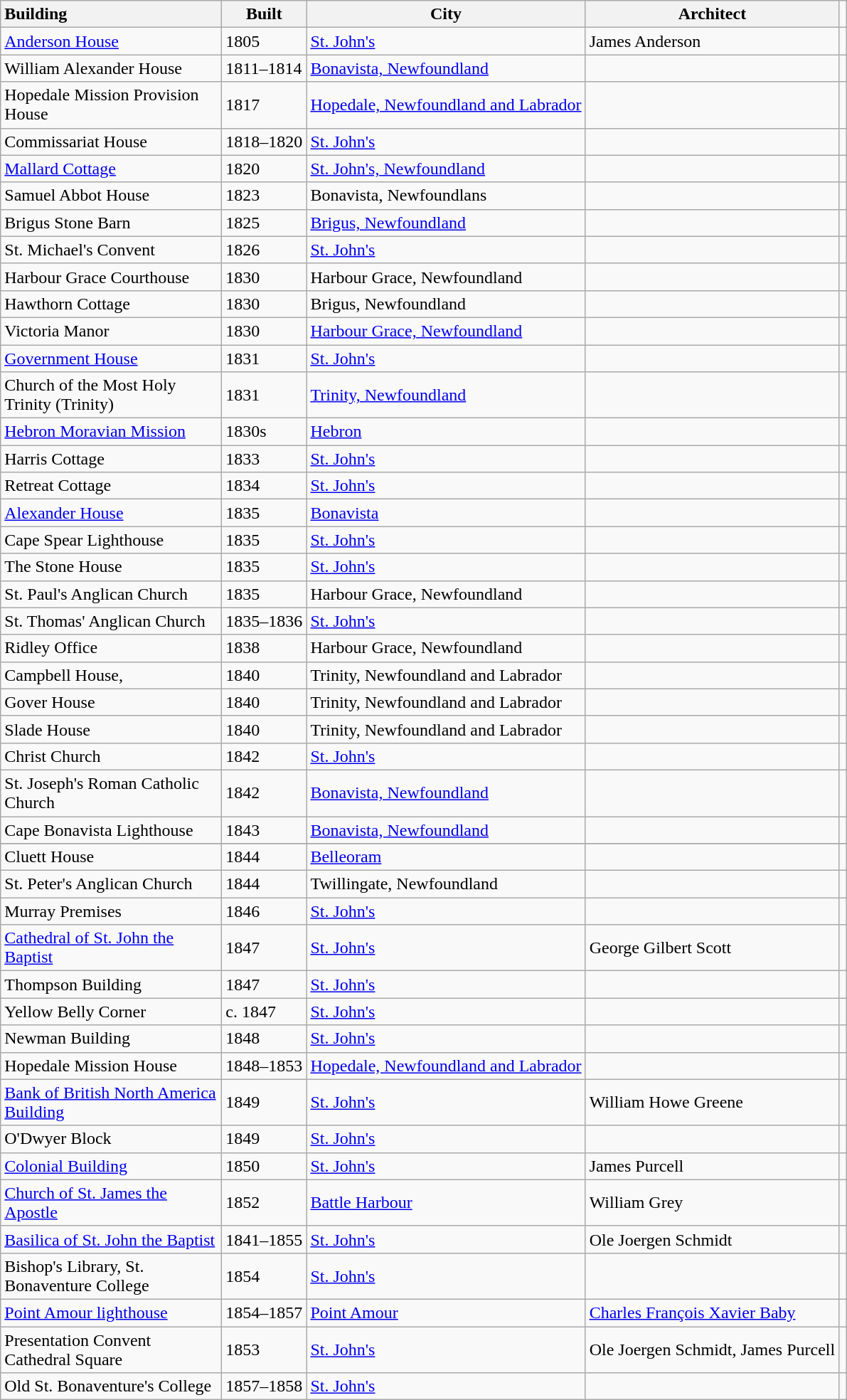<table class="wikitable sortable">
<tr>
<th style="text-align:left;width:200px">Building</th>
<th>Built</th>
<th>City</th>
<th>Architect</th>
</tr>
<tr>
<td><a href='#'>Anderson House</a></td>
<td>1805</td>
<td><a href='#'>St. John's</a></td>
<td>James Anderson</td>
<td></td>
</tr>
<tr>
<td>William Alexander House</td>
<td>1811–1814</td>
<td><a href='#'>Bonavista, Newfoundland</a></td>
<td></td>
<td></td>
</tr>
<tr>
<td>Hopedale Mission Provision House</td>
<td>1817</td>
<td><a href='#'>Hopedale, Newfoundland and Labrador</a></td>
<td></td>
<td></td>
</tr>
<tr>
<td>Commissariat House</td>
<td>1818–1820</td>
<td><a href='#'>St. John's</a></td>
<td></td>
<td></td>
</tr>
<tr>
<td><a href='#'>Mallard Cottage</a></td>
<td>1820</td>
<td><a href='#'>St. John's, Newfoundland</a></td>
<td></td>
<td></td>
</tr>
<tr>
<td>Samuel Abbot House</td>
<td>1823</td>
<td>Bonavista, Newfoundlans</td>
<td></td>
<td></td>
</tr>
<tr>
<td>Brigus Stone Barn</td>
<td>1825</td>
<td><a href='#'>Brigus, Newfoundland</a></td>
<td></td>
<td></td>
</tr>
<tr>
<td>St. Michael's Convent</td>
<td>1826</td>
<td><a href='#'>St. John's</a></td>
<td></td>
<td></td>
</tr>
<tr>
<td>Harbour Grace Courthouse</td>
<td>1830</td>
<td>Harbour Grace, Newfoundland</td>
<td></td>
<td></td>
</tr>
<tr>
<td>Hawthorn Cottage</td>
<td>1830</td>
<td>Brigus, Newfoundland</td>
<td></td>
<td></td>
</tr>
<tr>
<td>Victoria Manor</td>
<td>1830</td>
<td><a href='#'>Harbour Grace, Newfoundland</a></td>
<td></td>
<td></td>
</tr>
<tr>
<td><a href='#'>Government House</a></td>
<td>1831</td>
<td><a href='#'>St. John's</a></td>
<td></td>
<td></td>
</tr>
<tr>
<td>Church of the Most Holy Trinity (Trinity)</td>
<td>1831</td>
<td><a href='#'>Trinity, Newfoundland</a></td>
<td></td>
<td></td>
</tr>
<tr>
<td><a href='#'>Hebron Moravian Mission</a></td>
<td>1830s</td>
<td><a href='#'>Hebron</a></td>
<td></td>
</tr>
<tr>
<td>Harris Cottage</td>
<td>1833</td>
<td><a href='#'>St. John's</a></td>
<td></td>
<td></td>
</tr>
<tr>
<td>Retreat Cottage</td>
<td>1834</td>
<td><a href='#'>St. John's</a></td>
<td></td>
<td></td>
</tr>
<tr>
<td><a href='#'>Alexander House</a></td>
<td>1835</td>
<td><a href='#'>Bonavista</a></td>
<td></td>
</tr>
<tr>
<td>Cape Spear Lighthouse</td>
<td>1835</td>
<td><a href='#'>St. John's</a></td>
<td></td>
<td></td>
</tr>
<tr>
<td>The Stone House</td>
<td>1835</td>
<td><a href='#'>St. John's</a></td>
<td></td>
<td></td>
</tr>
<tr>
<td>St. Paul's Anglican Church</td>
<td>1835</td>
<td>Harbour Grace, Newfoundland</td>
<td></td>
<td></td>
</tr>
<tr>
<td>St. Thomas' Anglican Church</td>
<td>1835–1836</td>
<td><a href='#'>St. John's</a></td>
<td></td>
<td></td>
</tr>
<tr>
<td>Ridley Office</td>
<td>1838</td>
<td>Harbour Grace, Newfoundland</td>
<td></td>
<td></td>
</tr>
<tr>
<td>Campbell House,</td>
<td>1840</td>
<td>Trinity, Newfoundland and Labrador</td>
<td></td>
<td></td>
</tr>
<tr>
<td>Gover House</td>
<td>1840</td>
<td>Trinity, Newfoundland and Labrador</td>
<td></td>
<td></td>
</tr>
<tr>
<td>Slade House</td>
<td>1840</td>
<td>Trinity, Newfoundland and Labrador</td>
<td></td>
<td></td>
</tr>
<tr>
<td>Christ Church</td>
<td>1842</td>
<td><a href='#'>St. John's</a></td>
<td></td>
<td></td>
</tr>
<tr>
<td>St. Joseph's Roman Catholic Church</td>
<td>1842</td>
<td><a href='#'>Bonavista, Newfoundland</a></td>
<td></td>
<td></td>
</tr>
<tr>
<td>Cape Bonavista Lighthouse</td>
<td>1843</td>
<td><a href='#'>Bonavista, Newfoundland</a></td>
<td></td>
<td></td>
</tr>
<tr>
</tr>
<tr>
<td>Cluett House</td>
<td>1844</td>
<td><a href='#'>Belleoram</a></td>
<td></td>
<td></td>
</tr>
<tr>
<td>St. Peter's Anglican Church</td>
<td>1844</td>
<td>Twillingate, Newfoundland</td>
<td></td>
<td></td>
</tr>
<tr>
<td>Murray Premises</td>
<td>1846</td>
<td><a href='#'>St. John's</a></td>
<td></td>
<td></td>
</tr>
<tr>
<td><a href='#'>Cathedral of St. John the Baptist</a></td>
<td>1847</td>
<td><a href='#'>St. John's</a></td>
<td>George Gilbert Scott</td>
<td></td>
</tr>
<tr>
<td>Thompson Building</td>
<td>1847</td>
<td><a href='#'>St. John's</a></td>
<td></td>
<td></td>
</tr>
<tr>
<td>Yellow Belly Corner</td>
<td>c. 1847</td>
<td><a href='#'>St. John's</a></td>
<td></td>
<td></td>
</tr>
<tr>
<td>Newman Building</td>
<td>1848</td>
<td><a href='#'>St. John's</a></td>
<td></td>
<td></td>
</tr>
<tr>
<td>Hopedale Mission House</td>
<td>1848–1853</td>
<td><a href='#'>Hopedale, Newfoundland and Labrador</a></td>
<td></td>
<td></td>
</tr>
<tr>
<td><a href='#'>Bank of British North America Building</a></td>
<td>1849</td>
<td><a href='#'>St. John's</a></td>
<td>William Howe Greene</td>
<td></td>
</tr>
<tr>
<td>O'Dwyer Block</td>
<td>1849</td>
<td><a href='#'>St. John's</a></td>
<td></td>
<td></td>
</tr>
<tr>
<td><a href='#'>Colonial Building</a></td>
<td>1850</td>
<td><a href='#'>St. John's</a></td>
<td>James Purcell</td>
<td></td>
</tr>
<tr>
<td><a href='#'>Church of St. James the Apostle</a></td>
<td>1852</td>
<td><a href='#'>Battle Harbour</a></td>
<td>William Grey</td>
<td></td>
</tr>
<tr>
<td><a href='#'>Basilica of St. John the Baptist</a></td>
<td>1841–1855</td>
<td><a href='#'>St. John's</a></td>
<td>Ole Joergen Schmidt</td>
<td></td>
</tr>
<tr>
<td>Bishop's Library, St. Bonaventure College</td>
<td>1854</td>
<td><a href='#'>St. John's</a></td>
<td></td>
<td></td>
</tr>
<tr>
<td><a href='#'>Point Amour lighthouse</a></td>
<td>1854–1857</td>
<td><a href='#'>Point Amour</a></td>
<td><a href='#'>Charles François Xavier Baby</a></td>
<td></td>
</tr>
<tr>
<td>Presentation Convent Cathedral Square</td>
<td>1853</td>
<td><a href='#'>St. John's</a></td>
<td>Ole Joergen Schmidt, James Purcell</td>
<td></td>
</tr>
<tr>
<td>Old St. Bonaventure's College</td>
<td>1857–1858</td>
<td><a href='#'>St. John's</a></td>
<td></td>
<td></td>
</tr>
</table>
